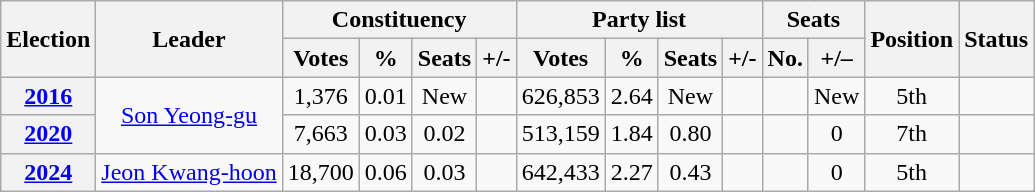<table class="wikitable" style="text-align:center">
<tr>
<th rowspan="2">Election</th>
<th rowspan="2">Leader</th>
<th colspan="4">Constituency</th>
<th colspan="4">Party list</th>
<th colspan="2">Seats</th>
<th rowspan="2">Position</th>
<th rowspan="2">Status</th>
</tr>
<tr>
<th>Votes</th>
<th>%</th>
<th>Seats</th>
<th>+/-</th>
<th>Votes</th>
<th>%</th>
<th>Seats</th>
<th>+/-</th>
<th>No.</th>
<th>+/–</th>
</tr>
<tr>
<th><a href='#'>2016</a></th>
<td rowspan="2"><a href='#'>Son Yeong-gu</a></td>
<td>1,376</td>
<td>0.01</td>
<td>New</td>
<td></td>
<td>626,853</td>
<td>2.64</td>
<td>New</td>
<td></td>
<td></td>
<td>New</td>
<td> 5th</td>
<td></td>
</tr>
<tr>
<th><a href='#'>2020</a></th>
<td>7,663</td>
<td>0.03</td>
<td> 0.02</td>
<td></td>
<td>513,159</td>
<td>1.84</td>
<td> 0.80</td>
<td></td>
<td></td>
<td> 0</td>
<td> 7th</td>
<td></td>
</tr>
<tr>
<th><a href='#'>2024</a></th>
<td><a href='#'>Jeon Kwang-hoon</a></td>
<td>18,700</td>
<td>0.06</td>
<td> 0.03</td>
<td></td>
<td>642,433</td>
<td>2.27</td>
<td> 0.43</td>
<td></td>
<td></td>
<td> 0</td>
<td> 5th</td>
<td></td>
</tr>
</table>
